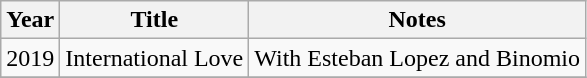<table class="wikitable">
<tr>
<th>Year</th>
<th>Title</th>
<th>Notes</th>
</tr>
<tr>
<td>2019</td>
<td>International Love</td>
<td>With Esteban Lopez and Binomio</td>
</tr>
<tr>
</tr>
</table>
